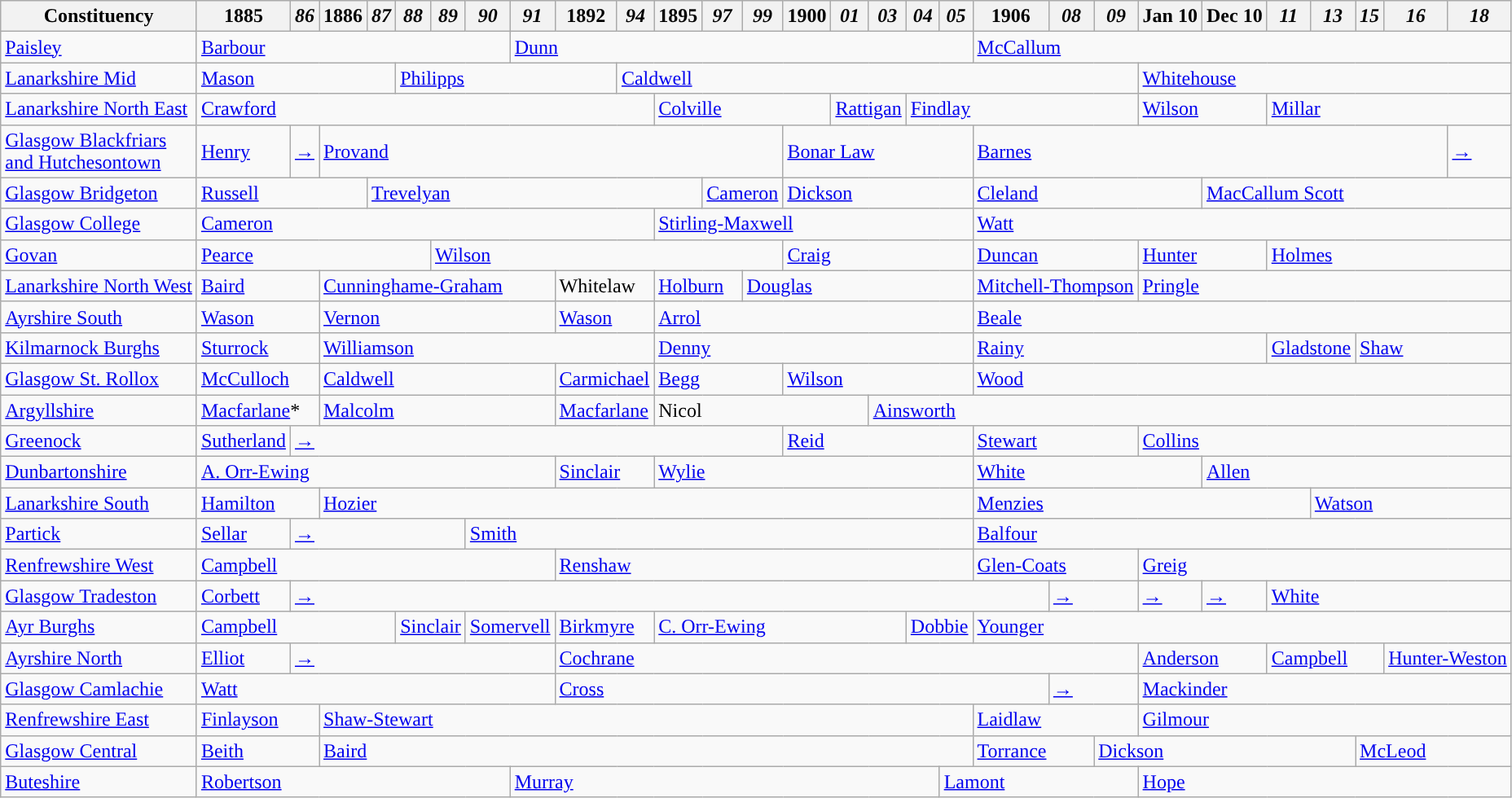<table class="wikitable">
<tr>
<th>Constituency</th>
<th>1885</th>
<th><em>86</em></th>
<th>1886</th>
<th><em>87</em></th>
<th><em>88</em></th>
<th><em>89</em></th>
<th><em>90</em></th>
<th><em>91</em></th>
<th>1892</th>
<th><em>94</em></th>
<th>1895</th>
<th><em>97</em></th>
<th><em>99</em></th>
<th>1900</th>
<th><em>01</em></th>
<th><em>03</em></th>
<th><em>04</em></th>
<th><em>05</em></th>
<th>1906</th>
<th><em>08</em></th>
<th><em>09</em></th>
<th>Jan 10</th>
<th>Dec 10</th>
<th><em>11</em></th>
<th><em>13</em></th>
<th><em>15</em></th>
<th><em>16</em></th>
<th><em>18</em></th>
</tr>
<tr>
<td><a href='#'>Paisley</a></td>
<td colspan="7"><a href='#'>Barbour</a></td>
<td colspan="11"><a href='#'>Dunn</a></td>
<td colspan="10"><a href='#'>McCallum</a></td>
</tr>
<tr>
<td><a href='#'>Lanarkshire Mid</a></td>
<td colspan="4"><a href='#'>Mason</a></td>
<td colspan="5"><a href='#'>Philipps</a></td>
<td colspan="12"><a href='#'>Caldwell</a></td>
<td colspan="7"><a href='#'>Whitehouse</a></td>
</tr>
<tr>
<td><a href='#'>Lanarkshire North East</a></td>
<td colspan="10"><a href='#'>Crawford</a></td>
<td colspan="4"><a href='#'>Colville</a></td>
<td colspan="2"><a href='#'>Rattigan</a></td>
<td colspan="5"><a href='#'>Findlay</a></td>
<td colspan="2"><a href='#'>Wilson</a></td>
<td colspan="5"><a href='#'>Millar</a></td>
</tr>
<tr>
<td><a href='#'>Glasgow Blackfriars</a><br><a href='#'>and Hutchesontown</a></td>
<td><a href='#'>Henry</a></td>
<td><a href='#'>→</a></td>
<td colspan="11"><a href='#'>Provand</a></td>
<td colspan="5"><a href='#'>Bonar Law</a></td>
<td colspan="9"><a href='#'>Barnes</a></td>
<td><a href='#'>→</a></td>
</tr>
<tr>
<td><a href='#'>Glasgow Bridgeton</a></td>
<td colspan="3"><a href='#'>Russell</a></td>
<td colspan="8"><a href='#'>Trevelyan</a></td>
<td colspan="2"><a href='#'>Cameron</a></td>
<td colspan="5"><a href='#'>Dickson</a></td>
<td colspan="4"><a href='#'>Cleland</a></td>
<td colspan="6"><a href='#'>MacCallum Scott</a></td>
</tr>
<tr>
<td><a href='#'>Glasgow College</a></td>
<td colspan="10"><a href='#'>Cameron</a></td>
<td colspan="8"><a href='#'>Stirling-Maxwell</a></td>
<td colspan="10"><a href='#'>Watt</a></td>
</tr>
<tr>
<td><a href='#'>Govan</a></td>
<td colspan="5"><a href='#'>Pearce</a></td>
<td colspan="8"><a href='#'>Wilson</a></td>
<td colspan="5"><a href='#'>Craig</a></td>
<td colspan="3"><a href='#'>Duncan</a></td>
<td colspan="2"><a href='#'>Hunter</a></td>
<td colspan="5"><a href='#'>Holmes</a></td>
</tr>
<tr>
<td><a href='#'>Lanarkshire North West</a></td>
<td colspan="2"><a href='#'>Baird</a></td>
<td colspan="6"><a href='#'>Cunninghame-Graham</a></td>
<td colspan="2">Whitelaw</td>
<td colspan="2"><a href='#'>Holburn</a></td>
<td colspan="6"><a href='#'>Douglas</a></td>
<td colspan="3"><a href='#'>Mitchell-Thompson</a></td>
<td colspan="7"><a href='#'>Pringle</a></td>
</tr>
<tr>
<td><a href='#'>Ayrshire South</a></td>
<td colspan="2"><a href='#'>Wason</a></td>
<td colspan="6"><a href='#'>Vernon</a></td>
<td colspan="2"><a href='#'>Wason</a></td>
<td colspan="8"><a href='#'>Arrol</a></td>
<td colspan="10"><a href='#'>Beale</a></td>
</tr>
<tr>
<td><a href='#'>Kilmarnock Burghs</a></td>
<td colspan="2"><a href='#'>Sturrock</a></td>
<td colspan="8"><a href='#'>Williamson</a></td>
<td colspan="8"><a href='#'>Denny</a></td>
<td colspan="5"><a href='#'>Rainy</a></td>
<td colspan="2"><a href='#'>Gladstone</a></td>
<td colspan="3"><a href='#'>Shaw</a></td>
</tr>
<tr>
<td><a href='#'>Glasgow St. Rollox</a></td>
<td colspan="2"><a href='#'>McCulloch</a></td>
<td colspan="6"><a href='#'>Caldwell</a></td>
<td colspan="2"><a href='#'>Carmichael</a></td>
<td colspan="3"><a href='#'>Begg</a></td>
<td colspan="5"><a href='#'>Wilson</a></td>
<td colspan="10"><a href='#'>Wood</a></td>
</tr>
<tr>
<td><a href='#'>Argyllshire</a></td>
<td colspan="2"><a href='#'>Macfarlane</a>*</td>
<td colspan="6"><a href='#'>Malcolm</a></td>
<td colspan="2"><a href='#'>Macfarlane</a></td>
<td colspan="5">Nicol</td>
<td colspan="13"><a href='#'>Ainsworth</a></td>
</tr>
<tr>
<td><a href='#'>Greenock</a></td>
<td><a href='#'>Sutherland</a></td>
<td colspan="12"><a href='#'>→</a></td>
<td colspan="5"><a href='#'>Reid</a></td>
<td colspan="3"><a href='#'>Stewart</a></td>
<td colspan="7"><a href='#'>Collins</a></td>
</tr>
<tr>
<td><a href='#'>Dunbartonshire</a></td>
<td colspan="8"><a href='#'>A. Orr-Ewing</a></td>
<td colspan="2"><a href='#'>Sinclair</a></td>
<td colspan="8"><a href='#'>Wylie</a></td>
<td colspan="4"><a href='#'>White</a></td>
<td colspan="6"><a href='#'>Allen</a></td>
</tr>
<tr>
<td><a href='#'>Lanarkshire South</a></td>
<td colspan="2"><a href='#'>Hamilton</a></td>
<td colspan="16"><a href='#'>Hozier</a></td>
<td colspan="6"><a href='#'>Menzies</a></td>
<td colspan="4"><a href='#'>Watson</a></td>
</tr>
<tr>
<td><a href='#'>Partick</a></td>
<td><a href='#'>Sellar</a></td>
<td colspan="5"><a href='#'>→</a></td>
<td colspan="12"><a href='#'>Smith</a></td>
<td colspan="10"><a href='#'>Balfour</a></td>
</tr>
<tr>
<td><a href='#'>Renfrewshire West</a></td>
<td colspan="8"><a href='#'>Campbell</a></td>
<td colspan="10"><a href='#'>Renshaw</a></td>
<td colspan="3"><a href='#'>Glen-Coats</a></td>
<td colspan="7"><a href='#'>Greig</a></td>
</tr>
<tr>
<td><a href='#'>Glasgow Tradeston</a></td>
<td><a href='#'>Corbett</a></td>
<td colspan="18"><a href='#'>→</a></td>
<td colspan="2"><a href='#'>→</a></td>
<td><a href='#'>→</a></td>
<td><a href='#'>→</a></td>
<td colspan="5"><a href='#'>White</a></td>
</tr>
<tr>
<td><a href='#'>Ayr Burghs</a></td>
<td colspan="4"><a href='#'>Campbell</a></td>
<td colspan="2"><a href='#'>Sinclair</a></td>
<td colspan="2"><a href='#'>Somervell</a></td>
<td colspan="2"><a href='#'>Birkmyre</a></td>
<td colspan="6"><a href='#'>C. Orr-Ewing</a></td>
<td colspan="2"><a href='#'>Dobbie</a></td>
<td colspan="10"><a href='#'>Younger</a></td>
</tr>
<tr>
<td><a href='#'>Ayrshire North</a></td>
<td><a href='#'>Elliot</a></td>
<td colspan="7"><a href='#'>→</a></td>
<td colspan="13"><a href='#'>Cochrane</a></td>
<td colspan="2"><a href='#'>Anderson</a></td>
<td colspan="3"><a href='#'>Campbell</a></td>
<td colspan="2"><a href='#'>Hunter-Weston</a></td>
</tr>
<tr>
<td><a href='#'>Glasgow Camlachie</a></td>
<td colspan="8"><a href='#'>Watt</a></td>
<td colspan="11"><a href='#'>Cross</a></td>
<td colspan="2"><a href='#'>→</a></td>
<td colspan="7"><a href='#'>Mackinder</a></td>
</tr>
<tr>
<td><a href='#'>Renfrewshire East</a></td>
<td colspan="2"><a href='#'>Finlayson</a></td>
<td colspan="16"><a href='#'>Shaw-Stewart</a></td>
<td colspan="3"><a href='#'>Laidlaw</a></td>
<td colspan="7"><a href='#'>Gilmour</a></td>
</tr>
<tr>
<td><a href='#'>Glasgow Central</a></td>
<td colspan="2"><a href='#'>Beith</a></td>
<td colspan="16"><a href='#'>Baird</a></td>
<td colspan="2"><a href='#'>Torrance</a></td>
<td colspan="5"><a href='#'>Dickson</a></td>
<td colspan="3"><a href='#'>McLeod</a></td>
</tr>
<tr>
<td><a href='#'>Buteshire</a></td>
<td colspan="7"><a href='#'>Robertson</a></td>
<td colspan="10"><a href='#'>Murray</a></td>
<td colspan="4"><a href='#'>Lamont</a></td>
<td colspan="7"><a href='#'>Hope</a></td>
</tr>
</table>
